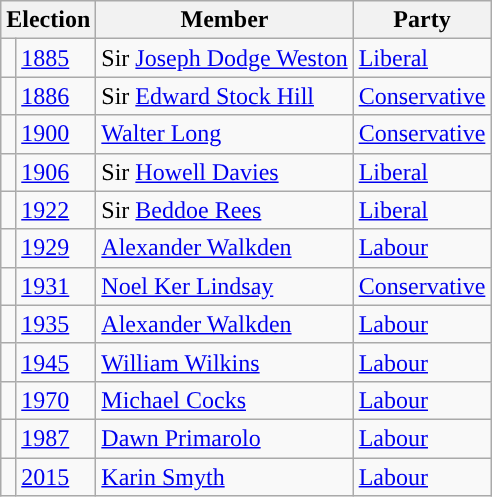<table class="wikitable">
<tr>
<th colspan="2">Election</th>
<th>Member</th>
<th>Party</th>
</tr>
<tr>
<td style="color:inherit;background-color: "></td>
<td><a href='#'>1885</a></td>
<td>Sir <a href='#'>Joseph Dodge Weston</a></td>
<td><a href='#'>Liberal</a></td>
</tr>
<tr>
<td style="color:inherit;background-color: "></td>
<td><a href='#'>1886</a></td>
<td>Sir <a href='#'>Edward Stock Hill</a></td>
<td><a href='#'>Conservative</a></td>
</tr>
<tr>
<td style="color:inherit;background-color: "></td>
<td><a href='#'>1900</a></td>
<td><a href='#'>Walter Long</a></td>
<td><a href='#'>Conservative</a></td>
</tr>
<tr>
<td style="color:inherit;background-color: "></td>
<td><a href='#'>1906</a></td>
<td>Sir <a href='#'>Howell Davies</a></td>
<td><a href='#'>Liberal</a></td>
</tr>
<tr>
<td style="color:inherit;background-color: "></td>
<td><a href='#'>1922</a></td>
<td>Sir <a href='#'>Beddoe Rees</a></td>
<td><a href='#'>Liberal</a></td>
</tr>
<tr>
<td style="color:inherit;background-color: "></td>
<td><a href='#'>1929</a></td>
<td><a href='#'>Alexander Walkden</a></td>
<td><a href='#'>Labour</a></td>
</tr>
<tr>
<td style="color:inherit;background-color: "></td>
<td><a href='#'>1931</a></td>
<td><a href='#'>Noel Ker Lindsay</a>  </td>
<td><a href='#'>Conservative</a></td>
</tr>
<tr>
<td style="color:inherit;background-color: "></td>
<td><a href='#'>1935</a></td>
<td><a href='#'>Alexander Walkden</a></td>
<td><a href='#'>Labour</a></td>
</tr>
<tr>
<td style="color:inherit;background-color: "></td>
<td><a href='#'>1945</a></td>
<td><a href='#'>William Wilkins</a></td>
<td><a href='#'>Labour</a></td>
</tr>
<tr>
<td style="color:inherit;background-color: "></td>
<td><a href='#'>1970</a></td>
<td><a href='#'>Michael Cocks</a></td>
<td><a href='#'>Labour</a></td>
</tr>
<tr>
<td style="color:inherit;background-color: "></td>
<td><a href='#'>1987</a></td>
<td> <a href='#'>Dawn Primarolo</a></td>
<td><a href='#'>Labour</a></td>
</tr>
<tr>
<td style="color:inherit;background-color: "></td>
<td><a href='#'>2015</a></td>
<td><a href='#'>Karin Smyth</a></td>
<td><a href='#'>Labour</a></td>
</tr>
</table>
